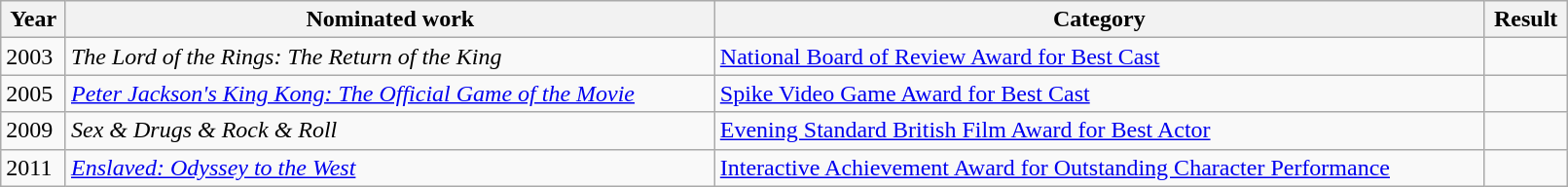<table width="85%" class="wikitable">
<tr>
<th>Year</th>
<th>Nominated work</th>
<th>Category</th>
<th>Result</th>
</tr>
<tr>
<td>2003</td>
<td><em>The Lord of the Rings: The Return of the King</em></td>
<td><a href='#'>National Board of Review Award for Best Cast</a></td>
<td></td>
</tr>
<tr>
<td>2005</td>
<td><em><a href='#'>Peter Jackson's King Kong: The Official Game of the Movie</a></em></td>
<td><a href='#'>Spike Video Game Award for Best Cast</a></td>
<td></td>
</tr>
<tr>
<td>2009</td>
<td><em>Sex & Drugs & Rock & Roll</em></td>
<td><a href='#'>Evening Standard British Film Award for Best Actor</a></td>
<td></td>
</tr>
<tr>
<td>2011</td>
<td><em><a href='#'>Enslaved: Odyssey to the West</a></em></td>
<td><a href='#'>Interactive Achievement Award for Outstanding Character Performance</a></td>
<td></td>
</tr>
</table>
